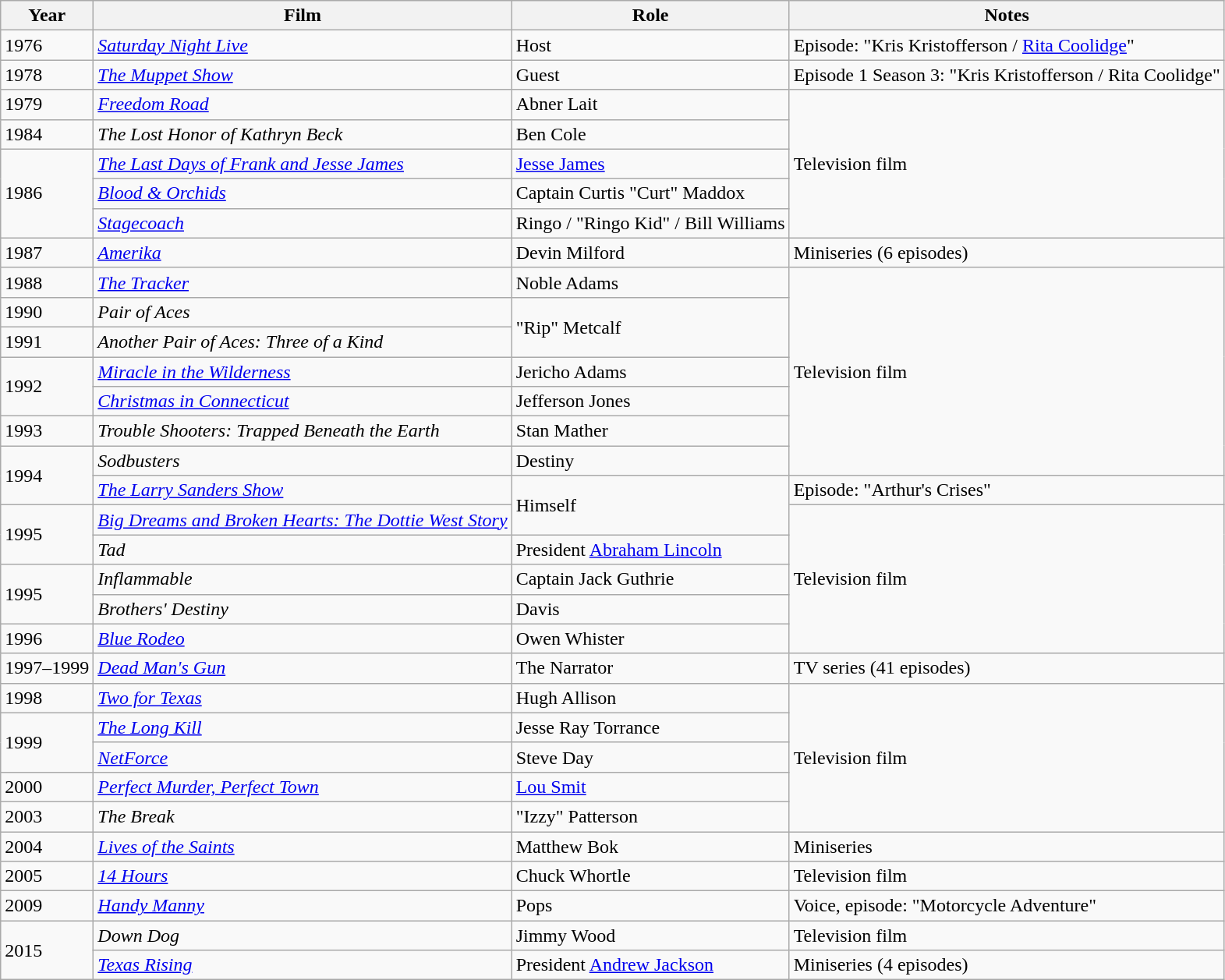<table class="wikitable sortable">
<tr>
<th>Year</th>
<th>Film</th>
<th>Role</th>
<th class="unsortable">Notes</th>
</tr>
<tr>
<td>1976</td>
<td><em><a href='#'>Saturday Night Live</a></em></td>
<td>Host</td>
<td>Episode: "Kris Kristofferson / <a href='#'>Rita Coolidge</a>"</td>
</tr>
<tr>
<td>1978</td>
<td><em><a href='#'>The Muppet Show</a></em></td>
<td>Guest</td>
<td>Episode 1 Season 3: "Kris Kristofferson / Rita Coolidge"</td>
</tr>
<tr>
<td>1979</td>
<td><em><a href='#'>Freedom Road</a></em></td>
<td>Abner Lait</td>
<td rowspan="5">Television film</td>
</tr>
<tr>
<td>1984</td>
<td><em>The Lost Honor of Kathryn Beck</em></td>
<td>Ben Cole</td>
</tr>
<tr>
<td rowspan="3">1986</td>
<td><em><a href='#'>The Last Days of Frank and Jesse James</a></em></td>
<td><a href='#'>Jesse James</a></td>
</tr>
<tr>
<td><em><a href='#'>Blood & Orchids</a></em></td>
<td>Captain Curtis "Curt" Maddox</td>
</tr>
<tr>
<td><em><a href='#'>Stagecoach</a></em></td>
<td>Ringo / "Ringo Kid" / Bill Williams</td>
</tr>
<tr>
<td>1987</td>
<td><em><a href='#'>Amerika</a></em></td>
<td>Devin Milford</td>
<td>Miniseries (6 episodes)</td>
</tr>
<tr>
<td>1988</td>
<td><em><a href='#'>The Tracker</a></em></td>
<td>Noble Adams</td>
<td rowspan="7">Television film</td>
</tr>
<tr>
<td>1990</td>
<td><em>Pair of Aces</em></td>
<td rowspan="2">"Rip" Metcalf</td>
</tr>
<tr>
<td>1991</td>
<td><em>Another Pair of Aces: Three of a Kind</em></td>
</tr>
<tr>
<td rowspan="2">1992</td>
<td><em><a href='#'>Miracle in the Wilderness</a></em></td>
<td>Jericho Adams</td>
</tr>
<tr>
<td><em><a href='#'>Christmas in Connecticut</a></em></td>
<td>Jefferson Jones</td>
</tr>
<tr>
<td>1993</td>
<td><em>Trouble Shooters: Trapped Beneath the Earth</em></td>
<td>Stan Mather</td>
</tr>
<tr>
<td rowspan="2">1994</td>
<td><em>Sodbusters</em></td>
<td>Destiny</td>
</tr>
<tr>
<td><em><a href='#'>The Larry Sanders Show</a></em></td>
<td rowspan="2">Himself</td>
<td>Episode: "Arthur's Crises"</td>
</tr>
<tr>
<td rowspan="2">1995</td>
<td><em><a href='#'>Big Dreams and Broken Hearts: The Dottie West Story</a></em></td>
<td rowspan="5">Television film</td>
</tr>
<tr>
<td><em>Tad</em></td>
<td>President <a href='#'>Abraham Lincoln</a></td>
</tr>
<tr>
<td rowspan="2">1995</td>
<td><em>Inflammable</em></td>
<td>Captain Jack Guthrie</td>
</tr>
<tr>
<td><em>Brothers' Destiny</em></td>
<td>Davis</td>
</tr>
<tr>
<td>1996</td>
<td><em><a href='#'>Blue Rodeo</a></em></td>
<td>Owen Whister</td>
</tr>
<tr>
<td>1997–1999</td>
<td><em><a href='#'>Dead Man's Gun</a></em></td>
<td>The Narrator</td>
<td>TV series (41 episodes)</td>
</tr>
<tr>
<td>1998</td>
<td><em><a href='#'>Two for Texas</a></em></td>
<td>Hugh Allison</td>
<td rowspan="5">Television film</td>
</tr>
<tr>
<td rowspan="2">1999</td>
<td><em><a href='#'>The Long Kill</a></em></td>
<td>Jesse Ray Torrance</td>
</tr>
<tr>
<td><em><a href='#'>NetForce</a></em></td>
<td>Steve Day</td>
</tr>
<tr>
<td>2000</td>
<td><em><a href='#'>Perfect Murder, Perfect Town</a></em></td>
<td><a href='#'>Lou Smit</a></td>
</tr>
<tr>
<td>2003</td>
<td><em>The Break</em></td>
<td>"Izzy" Patterson</td>
</tr>
<tr>
<td>2004</td>
<td><em><a href='#'>Lives of the Saints</a></em></td>
<td>Matthew Bok</td>
<td>Miniseries</td>
</tr>
<tr>
<td>2005</td>
<td><em><a href='#'>14 Hours</a></em></td>
<td>Chuck Whortle</td>
<td>Television film</td>
</tr>
<tr>
<td>2009</td>
<td><em><a href='#'>Handy Manny</a></em></td>
<td>Pops</td>
<td>Voice, episode: "Motorcycle Adventure"</td>
</tr>
<tr>
<td rowspan="2">2015</td>
<td><em>Down Dog</em></td>
<td>Jimmy Wood</td>
<td>Television film</td>
</tr>
<tr>
<td><em><a href='#'>Texas Rising</a></em></td>
<td>President <a href='#'>Andrew Jackson</a></td>
<td>Miniseries (4 episodes)</td>
</tr>
</table>
